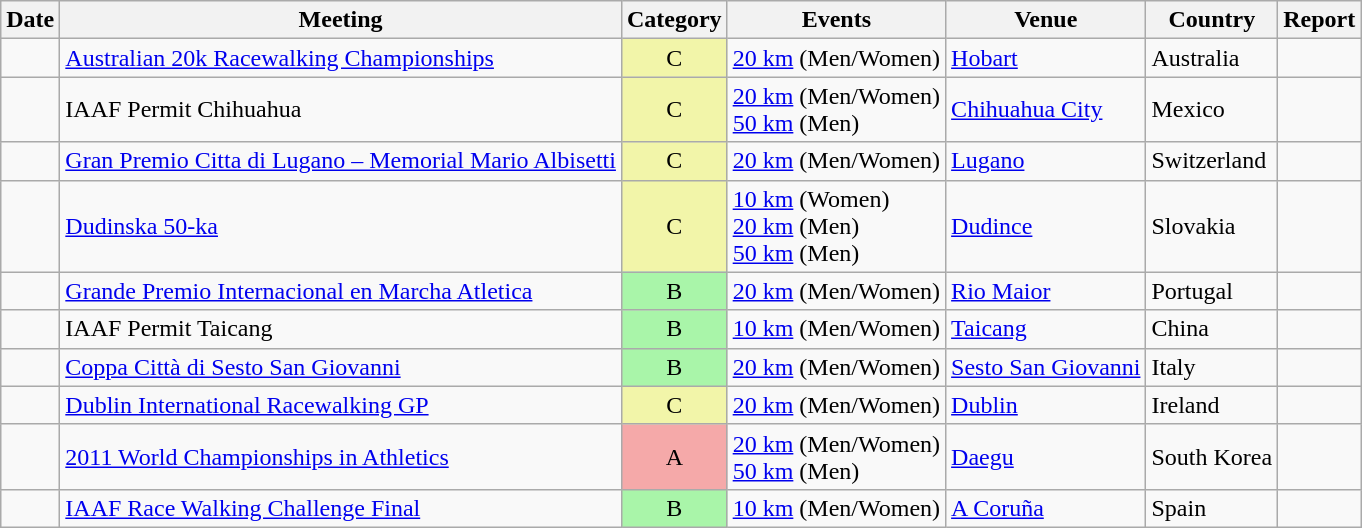<table class="wikitable sortable">
<tr>
<th>Date</th>
<th>Meeting</th>
<th>Category</th>
<th>Events</th>
<th>Venue</th>
<th>Country</th>
<th>Report</th>
</tr>
<tr>
<td></td>
<td><a href='#'>Australian 20k Racewalking Championships</a></td>
<td align=center bgcolor=#F2F5A9>C</td>
<td><a href='#'>20 km</a> (Men/Women)</td>
<td><a href='#'>Hobart</a></td>
<td>Australia</td>
<td></td>
</tr>
<tr>
<td></td>
<td>IAAF Permit Chihuahua</td>
<td align=center bgcolor=#F2F5A9>C</td>
<td><a href='#'>20 km</a> (Men/Women) <br> <a href='#'>50 km</a> (Men)</td>
<td><a href='#'>Chihuahua City</a></td>
<td>Mexico</td>
<td></td>
</tr>
<tr>
<td></td>
<td><a href='#'>Gran Premio Citta di Lugano – Memorial Mario Albisetti</a></td>
<td align=center bgcolor=#F2F5A9>C</td>
<td><a href='#'>20 km</a> (Men/Women)</td>
<td><a href='#'>Lugano</a></td>
<td>Switzerland</td>
<td></td>
</tr>
<tr>
<td></td>
<td><a href='#'>Dudinska 50-ka</a></td>
<td align=center bgcolor=#F2F5A9>C</td>
<td><a href='#'>10 km</a> (Women)<br> <a href='#'>20 km</a> (Men)<br> <a href='#'>50 km</a> (Men)</td>
<td><a href='#'>Dudince</a></td>
<td>Slovakia</td>
<td></td>
</tr>
<tr>
<td></td>
<td><a href='#'>Grande Premio Internacional en Marcha Atletica</a></td>
<td align=center bgcolor=#A9F5A9>B</td>
<td><a href='#'>20 km</a> (Men/Women)</td>
<td><a href='#'>Rio Maior</a></td>
<td>Portugal</td>
<td></td>
</tr>
<tr>
<td></td>
<td>IAAF Permit Taicang</td>
<td align=center bgcolor=#A9F5A9>B</td>
<td><a href='#'>10 km</a> (Men/Women)</td>
<td><a href='#'>Taicang</a></td>
<td>China</td>
<td></td>
</tr>
<tr>
<td></td>
<td><a href='#'>Coppa Città di Sesto San Giovanni</a></td>
<td align=center bgcolor=#A9F5A9>B</td>
<td><a href='#'>20 km</a> (Men/Women)</td>
<td><a href='#'>Sesto San Giovanni</a></td>
<td>Italy</td>
<td></td>
</tr>
<tr>
<td></td>
<td><a href='#'>Dublin International Racewalking GP</a></td>
<td align=center bgcolor=#F2F5A9>C</td>
<td><a href='#'>20 km</a> (Men/Women)</td>
<td><a href='#'>Dublin</a></td>
<td>Ireland</td>
<td></td>
</tr>
<tr>
<td></td>
<td><a href='#'>2011 World Championships in Athletics</a></td>
<td align=center bgcolor=#F5A9A9>A</td>
<td><a href='#'>20 km</a> (Men/Women) <br> <a href='#'>50 km</a> (Men)</td>
<td><a href='#'>Daegu</a></td>
<td>South Korea</td>
<td></td>
</tr>
<tr>
<td></td>
<td><a href='#'>IAAF Race Walking Challenge Final</a></td>
<td align=center bgcolor=#A9F5A9>B</td>
<td><a href='#'>10 km</a> (Men/Women)</td>
<td><a href='#'>A Coruña</a></td>
<td>Spain</td>
<td></td>
</tr>
</table>
